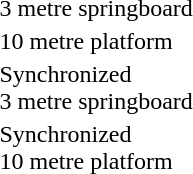<table>
<tr>
<td>3 metre springboard <br></td>
<td><strong> </strong></td>
<td></td>
<td></td>
</tr>
<tr>
<td>10 metre platform <br></td>
<td><strong></strong></td>
<td></td>
<td></td>
</tr>
<tr>
<td>Synchronized<br>3 metre springboard <br></td>
<td><strong><br></strong></td>
<td><br></td>
<td><br></td>
</tr>
<tr>
<td>Synchronized<br>10 metre platform <br></td>
<td><strong><br></strong></td>
<td><br></td>
<td><br></td>
</tr>
</table>
